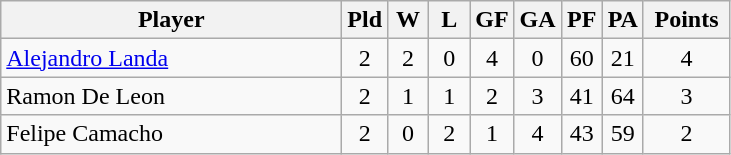<table class=wikitable style="text-align:center">
<tr>
<th width=220>Player</th>
<th width=20>Pld</th>
<th width=20>W</th>
<th width=20>L</th>
<th width=20>GF</th>
<th width=20>GA</th>
<th width=20>PF</th>
<th width=20>PA</th>
<th width=50>Points</th>
</tr>
<tr>
<td align=left> <a href='#'>Alejandro Landa</a></td>
<td>2</td>
<td>2</td>
<td>0</td>
<td>4</td>
<td>0</td>
<td>60</td>
<td>21</td>
<td>4</td>
</tr>
<tr>
<td align=left> Ramon De Leon</td>
<td>2</td>
<td>1</td>
<td>1</td>
<td>2</td>
<td>3</td>
<td>41</td>
<td>64</td>
<td>3</td>
</tr>
<tr>
<td align=left> Felipe Camacho</td>
<td>2</td>
<td>0</td>
<td>2</td>
<td>1</td>
<td>4</td>
<td>43</td>
<td>59</td>
<td>2</td>
</tr>
</table>
